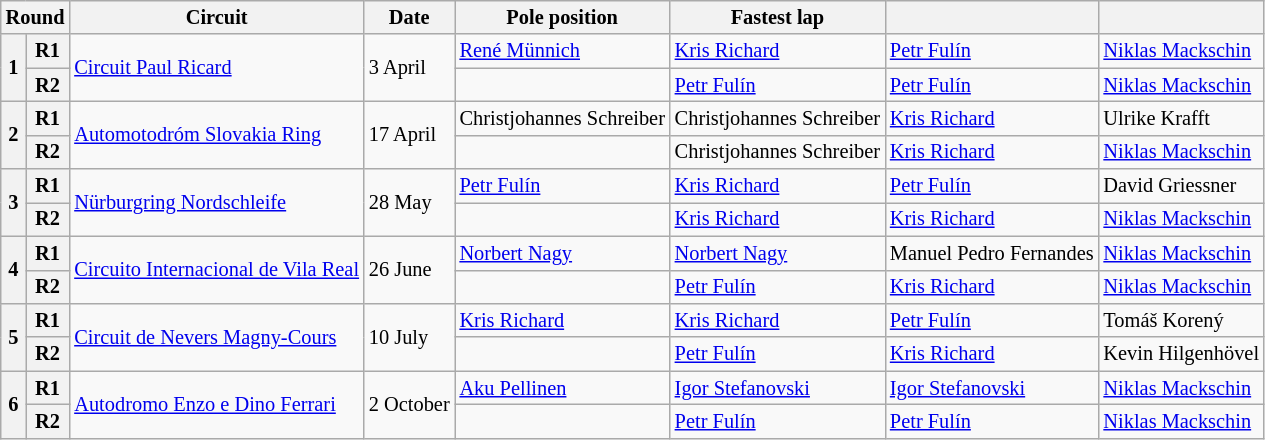<table class="wikitable" style="font-size: 85%">
<tr>
<th colspan=2>Round</th>
<th>Circuit</th>
<th>Date</th>
<th>Pole position</th>
<th>Fastest lap</th>
<th></th>
<th></th>
</tr>
<tr>
<th rowspan=2>1</th>
<th>R1</th>
<td rowspan=2> <a href='#'>Circuit Paul Ricard</a></td>
<td rowspan=2>3 April</td>
<td> <a href='#'>René Münnich</a></td>
<td> <a href='#'>Kris Richard</a></td>
<td> <a href='#'>Petr Fulín</a></td>
<td> <a href='#'>Niklas Mackschin</a></td>
</tr>
<tr>
<th>R2</th>
<td></td>
<td> <a href='#'>Petr Fulín</a></td>
<td> <a href='#'>Petr Fulín</a></td>
<td> <a href='#'>Niklas Mackschin</a></td>
</tr>
<tr>
<th rowspan=2>2</th>
<th>R1</th>
<td rowspan=2> <a href='#'>Automotodróm Slovakia Ring</a></td>
<td rowspan=2>17 April</td>
<td> Christjohannes Schreiber</td>
<td> Christjohannes Schreiber</td>
<td> <a href='#'>Kris Richard</a></td>
<td> Ulrike Krafft</td>
</tr>
<tr>
<th>R2</th>
<td></td>
<td> Christjohannes Schreiber</td>
<td> <a href='#'>Kris Richard</a></td>
<td> <a href='#'>Niklas Mackschin</a></td>
</tr>
<tr>
<th rowspan=2>3</th>
<th>R1</th>
<td rowspan=2> <a href='#'>Nürburgring Nordschleife</a></td>
<td rowspan=2>28 May</td>
<td> <a href='#'>Petr Fulín</a></td>
<td> <a href='#'>Kris Richard</a></td>
<td> <a href='#'>Petr Fulín</a></td>
<td> David Griessner</td>
</tr>
<tr>
<th>R2</th>
<td></td>
<td> <a href='#'>Kris Richard</a></td>
<td> <a href='#'>Kris Richard</a></td>
<td> <a href='#'>Niklas Mackschin</a></td>
</tr>
<tr>
<th rowspan=2>4</th>
<th>R1</th>
<td rowspan=2> <a href='#'>Circuito Internacional de Vila Real</a></td>
<td rowspan=2>26 June</td>
<td> <a href='#'>Norbert Nagy</a></td>
<td> <a href='#'>Norbert Nagy</a></td>
<td> Manuel Pedro Fernandes</td>
<td> <a href='#'>Niklas Mackschin</a></td>
</tr>
<tr>
<th>R2</th>
<td></td>
<td> <a href='#'>Petr Fulín</a></td>
<td> <a href='#'>Kris Richard</a></td>
<td> <a href='#'>Niklas Mackschin</a></td>
</tr>
<tr>
<th rowspan=2>5</th>
<th>R1</th>
<td rowspan=2> <a href='#'>Circuit de Nevers Magny-Cours</a></td>
<td rowspan=2>10 July</td>
<td> <a href='#'>Kris Richard</a></td>
<td> <a href='#'>Kris Richard</a></td>
<td> <a href='#'>Petr Fulín</a></td>
<td> Tomáš Korený</td>
</tr>
<tr>
<th>R2</th>
<td></td>
<td> <a href='#'>Petr Fulín</a></td>
<td> <a href='#'>Kris Richard</a></td>
<td> Kevin Hilgenhövel</td>
</tr>
<tr>
<th rowspan=2>6</th>
<th>R1</th>
<td rowspan=2> <a href='#'>Autodromo Enzo e Dino Ferrari</a></td>
<td rowspan=2>2 October</td>
<td> <a href='#'>Aku Pellinen</a></td>
<td> <a href='#'>Igor Stefanovski</a></td>
<td> <a href='#'>Igor Stefanovski</a></td>
<td> <a href='#'>Niklas Mackschin</a></td>
</tr>
<tr>
<th>R2</th>
<td></td>
<td> <a href='#'>Petr Fulín</a></td>
<td> <a href='#'>Petr Fulín</a></td>
<td> <a href='#'>Niklas Mackschin</a></td>
</tr>
</table>
